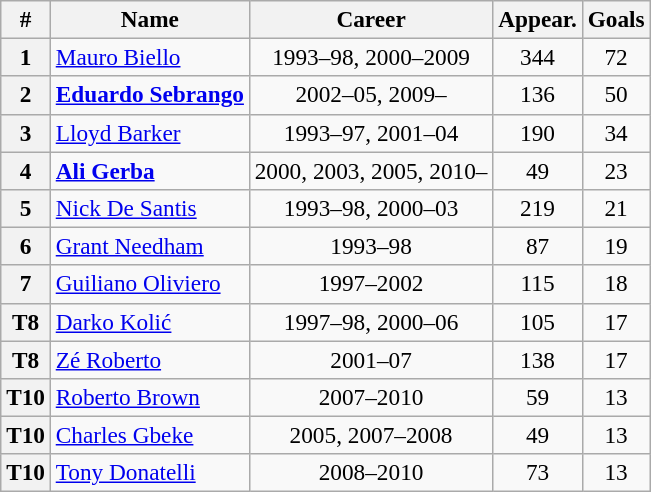<table class="wikitable" style="font-size:97%; text-align:center;">
<tr>
<th>#</th>
<th>Name</th>
<th>Career</th>
<th>Appear.</th>
<th>Goals</th>
</tr>
<tr>
<th>1</th>
<td style="text-align:left;"> <a href='#'>Mauro Biello</a></td>
<td>1993–98, 2000–2009</td>
<td>344</td>
<td>72</td>
</tr>
<tr>
<th>2</th>
<td style="text-align:left;"> <strong><a href='#'>Eduardo Sebrango</a></strong></td>
<td>2002–05, 2009–</td>
<td>136</td>
<td>50</td>
</tr>
<tr>
<th>3</th>
<td style="text-align:left;"> <a href='#'>Lloyd Barker</a></td>
<td>1993–97, 2001–04</td>
<td>190</td>
<td>34</td>
</tr>
<tr>
<th>4</th>
<td style="text-align:left;"> <strong><a href='#'>Ali Gerba</a></strong></td>
<td>2000, 2003, 2005, 2010–</td>
<td>49</td>
<td>23</td>
</tr>
<tr>
<th>5</th>
<td style="text-align:left;"> <a href='#'>Nick De Santis</a></td>
<td>1993–98, 2000–03</td>
<td>219</td>
<td>21</td>
</tr>
<tr>
<th>6</th>
<td style="text-align:left;"> <a href='#'>Grant Needham</a></td>
<td>1993–98</td>
<td>87</td>
<td>19</td>
</tr>
<tr>
<th>7</th>
<td style="text-align:left;"> <a href='#'>Guiliano Oliviero</a></td>
<td>1997–2002</td>
<td>115</td>
<td>18</td>
</tr>
<tr>
<th>T8</th>
<td style="text-align:left;"> <a href='#'>Darko Kolić</a></td>
<td>1997–98, 2000–06</td>
<td>105</td>
<td>17</td>
</tr>
<tr>
<th>T8</th>
<td style="text-align:left;"> <a href='#'>Zé Roberto</a></td>
<td>2001–07</td>
<td>138</td>
<td>17</td>
</tr>
<tr>
<th>T10</th>
<td style="text-align:left;"> <a href='#'>Roberto Brown</a></td>
<td>2007–2010</td>
<td>59</td>
<td>13</td>
</tr>
<tr>
<th>T10</th>
<td style="text-align:left;"> <a href='#'>Charles Gbeke</a></td>
<td>2005, 2007–2008</td>
<td>49</td>
<td>13</td>
</tr>
<tr>
<th>T10</th>
<td style="text-align:left;"> <a href='#'>Tony Donatelli</a></td>
<td>2008–2010</td>
<td>73</td>
<td>13</td>
</tr>
</table>
